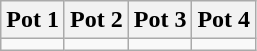<table class="wikitable">
<tr>
<th>Pot 1</th>
<th>Pot 2</th>
<th>Pot 3</th>
<th>Pot 4</th>
</tr>
<tr>
<td valign=top></td>
<td valign=top></td>
<td valign=top></td>
<td valign=top></td>
</tr>
</table>
